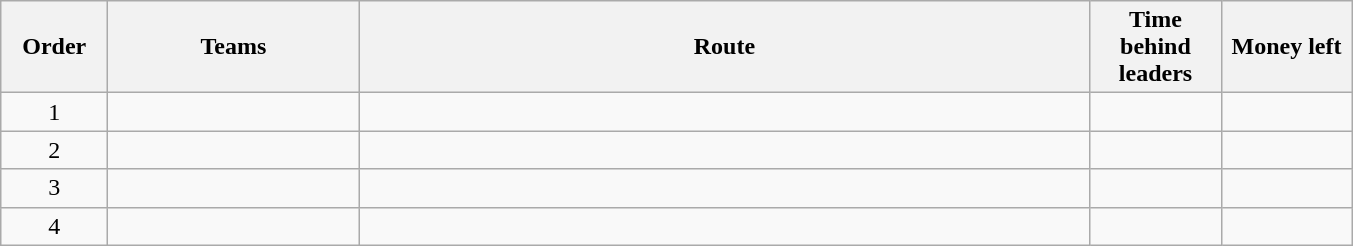<table class="wikitable sortable" style="text-align:center">
<tr>
<th style="width:4em">Order</th>
<th style="width:10em">Teams</th>
<th style="width:30em">Route</th>
<th style="width:5em">Time behind leaders</th>
<th style="width:5em">Money left</th>
</tr>
<tr>
<td>1</td>
<td style="text-align:left"></td>
<td></td>
<td></td>
<td></td>
</tr>
<tr>
<td>2</td>
<td style="text-align:left"></td>
<td></td>
<td></td>
<td></td>
</tr>
<tr>
<td>3</td>
<td style="text-align:left"></td>
<td></td>
<td></td>
<td></td>
</tr>
<tr>
<td>4</td>
<td style="text-align:left"></td>
<td></td>
<td></td>
<td></td>
</tr>
</table>
